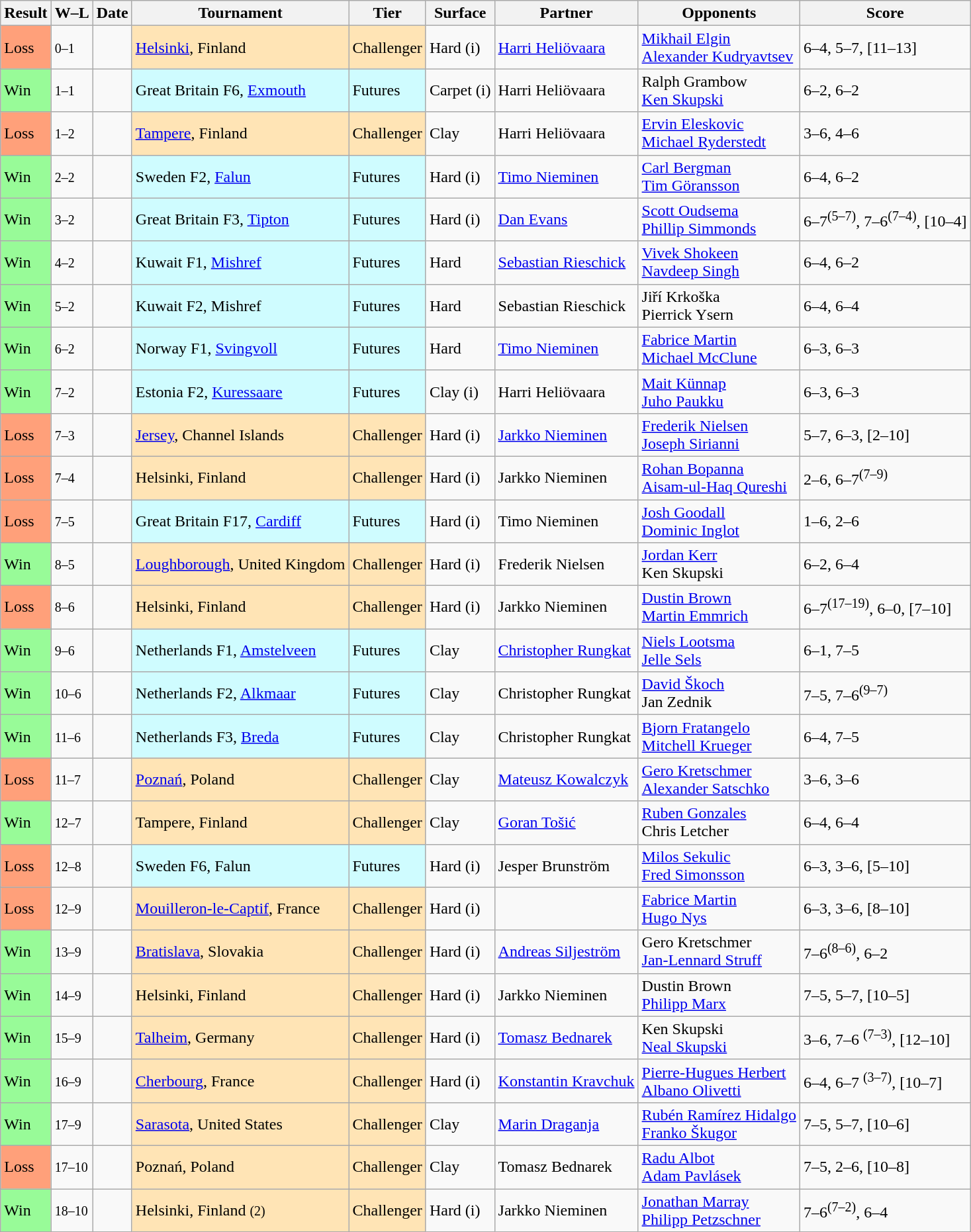<table class="sortable wikitable">
<tr>
<th>Result</th>
<th class="unsortable">W–L</th>
<th>Date</th>
<th>Tournament</th>
<th>Tier</th>
<th>Surface</th>
<th>Partner</th>
<th>Opponents</th>
<th class="unsortable">Score</th>
</tr>
<tr>
<td bgcolor=FFA07A>Loss</td>
<td><small>0–1</small></td>
<td></td>
<td style="background:moccasin;"><a href='#'>Helsinki</a>, Finland</td>
<td style="background:moccasin;">Challenger</td>
<td>Hard (i)</td>
<td> <a href='#'>Harri Heliövaara</a></td>
<td> <a href='#'>Mikhail Elgin</a><br> <a href='#'>Alexander Kudryavtsev</a></td>
<td>6–4, 5–7, [11–13]</td>
</tr>
<tr>
<td bgcolor=98FB98>Win</td>
<td><small>1–1</small></td>
<td></td>
<td style="background:#cffcff;">Great Britain F6, <a href='#'>Exmouth</a></td>
<td style="background:#cffcff;">Futures</td>
<td>Carpet (i)</td>
<td> Harri Heliövaara</td>
<td> Ralph Grambow<br> <a href='#'>Ken Skupski</a></td>
<td>6–2, 6–2</td>
</tr>
<tr>
<td bgcolor=FFA07A>Loss</td>
<td><small>1–2</small></td>
<td></td>
<td style="background:moccasin;"><a href='#'>Tampere</a>, Finland</td>
<td style="background:moccasin;">Challenger</td>
<td>Clay</td>
<td> Harri Heliövaara</td>
<td> <a href='#'>Ervin Eleskovic</a><br> <a href='#'>Michael Ryderstedt</a></td>
<td>3–6, 4–6</td>
</tr>
<tr>
<td bgcolor=98FB98>Win</td>
<td><small>2–2</small></td>
<td></td>
<td style="background:#cffcff;">Sweden F2, <a href='#'>Falun</a></td>
<td style="background:#cffcff;">Futures</td>
<td>Hard (i)</td>
<td> <a href='#'>Timo Nieminen</a></td>
<td> <a href='#'>Carl Bergman</a><br> <a href='#'>Tim Göransson</a></td>
<td>6–4, 6–2</td>
</tr>
<tr>
<td bgcolor=98FB98>Win</td>
<td><small>3–2</small></td>
<td></td>
<td style="background:#cffcff;">Great Britain F3, <a href='#'>Tipton</a></td>
<td style="background:#cffcff;">Futures</td>
<td>Hard (i)</td>
<td> <a href='#'>Dan Evans</a></td>
<td> <a href='#'>Scott Oudsema</a><br> <a href='#'>Phillip Simmonds</a></td>
<td>6–7<sup>(5–7)</sup>, 7–6<sup>(7–4)</sup>, [10–4]</td>
</tr>
<tr>
<td bgcolor=98FB98>Win</td>
<td><small>4–2</small></td>
<td></td>
<td style="background:#cffcff;">Kuwait F1, <a href='#'>Mishref</a></td>
<td style="background:#cffcff;">Futures</td>
<td>Hard</td>
<td> <a href='#'>Sebastian Rieschick</a></td>
<td> <a href='#'>Vivek Shokeen</a><br> <a href='#'>Navdeep Singh</a></td>
<td>6–4, 6–2</td>
</tr>
<tr>
<td bgcolor=98FB98>Win</td>
<td><small>5–2</small></td>
<td></td>
<td style="background:#cffcff;">Kuwait F2, Mishref</td>
<td style="background:#cffcff;">Futures</td>
<td>Hard</td>
<td> Sebastian Rieschick</td>
<td> Jiří Krkoška<br> Pierrick Ysern</td>
<td>6–4, 6–4</td>
</tr>
<tr>
<td bgcolor=98FB98>Win</td>
<td><small>6–2</small></td>
<td></td>
<td style="background:#cffcff;">Norway F1, <a href='#'>Svingvoll</a></td>
<td style="background:#cffcff;">Futures</td>
<td>Hard</td>
<td> <a href='#'>Timo Nieminen</a></td>
<td> <a href='#'>Fabrice Martin</a><br> <a href='#'>Michael McClune</a></td>
<td>6–3, 6–3</td>
</tr>
<tr>
<td bgcolor=98FB98>Win</td>
<td><small>7–2</small></td>
<td></td>
<td style="background:#cffcff;">Estonia F2, <a href='#'>Kuressaare</a></td>
<td style="background:#cffcff;">Futures</td>
<td>Clay (i)</td>
<td> Harri Heliövaara</td>
<td> <a href='#'>Mait Künnap</a><br> <a href='#'>Juho Paukku</a></td>
<td>6–3, 6–3</td>
</tr>
<tr>
<td bgcolor=FFA07A>Loss</td>
<td><small>7–3</small></td>
<td><a href='#'></a></td>
<td style="background:moccasin;"><a href='#'>Jersey</a>, Channel Islands</td>
<td style="background:moccasin;">Challenger</td>
<td>Hard (i)</td>
<td> <a href='#'>Jarkko Nieminen</a></td>
<td> <a href='#'>Frederik Nielsen</a><br> <a href='#'>Joseph Sirianni</a></td>
<td>5–7, 6–3, [2–10]</td>
</tr>
<tr>
<td bgcolor=FFA07A>Loss</td>
<td><small>7–4</small></td>
<td><a href='#'></a></td>
<td style="background:moccasin;">Helsinki, Finland</td>
<td style="background:moccasin;">Challenger</td>
<td>Hard (i)</td>
<td> Jarkko Nieminen</td>
<td> <a href='#'>Rohan Bopanna</a><br> <a href='#'>Aisam-ul-Haq Qureshi</a></td>
<td>2–6, 6–7<sup>(7–9)</sup></td>
</tr>
<tr>
<td bgcolor=FFA07A>Loss</td>
<td><small>7–5</small></td>
<td></td>
<td style="background:#cffcff;">Great Britain F17, <a href='#'>Cardiff</a></td>
<td style="background:#cffcff;">Futures</td>
<td>Hard (i)</td>
<td> Timo Nieminen</td>
<td> <a href='#'>Josh Goodall</a><br> <a href='#'>Dominic Inglot</a></td>
<td>1–6, 2–6</td>
</tr>
<tr>
<td bgcolor=98FB98>Win</td>
<td><small>8–5</small></td>
<td><a href='#'></a></td>
<td style="background:moccasin;"><a href='#'>Loughborough</a>, United Kingdom</td>
<td style="background:moccasin;">Challenger</td>
<td>Hard (i)</td>
<td> Frederik Nielsen</td>
<td> <a href='#'>Jordan Kerr</a><br> Ken Skupski</td>
<td>6–2, 6–4</td>
</tr>
<tr>
<td bgcolor=FFA07A>Loss</td>
<td><small>8–6</small></td>
<td><a href='#'></a></td>
<td style="background:moccasin;">Helsinki, Finland</td>
<td style="background:moccasin;">Challenger</td>
<td>Hard (i)</td>
<td> Jarkko Nieminen</td>
<td> <a href='#'>Dustin Brown</a><br> <a href='#'>Martin Emmrich</a></td>
<td>6–7<sup>(17–19)</sup>, 6–0, [7–10]</td>
</tr>
<tr>
<td bgcolor=98FB98>Win</td>
<td><small>9–6</small></td>
<td></td>
<td style="background:#cffcff;">Netherlands F1, <a href='#'>Amstelveen</a></td>
<td style="background:#cffcff;">Futures</td>
<td>Clay</td>
<td> <a href='#'>Christopher Rungkat</a></td>
<td> <a href='#'>Niels Lootsma</a><br> <a href='#'>Jelle Sels</a></td>
<td>6–1, 7–5</td>
</tr>
<tr>
<td bgcolor=98FB98>Win</td>
<td><small>10–6</small></td>
<td></td>
<td style="background:#cffcff;">Netherlands F2, <a href='#'>Alkmaar</a></td>
<td style="background:#cffcff;">Futures</td>
<td>Clay</td>
<td> Christopher Rungkat</td>
<td> <a href='#'>David Škoch</a><br> Jan Zednik</td>
<td>7–5, 7–6<sup>(9–7)</sup></td>
</tr>
<tr>
<td bgcolor=98FB98>Win</td>
<td><small>11–6</small></td>
<td></td>
<td style="background:#cffcff;">Netherlands F3, <a href='#'>Breda</a></td>
<td style="background:#cffcff;">Futures</td>
<td>Clay</td>
<td> Christopher Rungkat</td>
<td> <a href='#'>Bjorn Fratangelo</a><br> <a href='#'>Mitchell Krueger</a></td>
<td>6–4, 7–5</td>
</tr>
<tr>
<td bgcolor=FFA07A>Loss</td>
<td><small>11–7</small></td>
<td><a href='#'></a></td>
<td style="background:moccasin;"><a href='#'>Poznań</a>, Poland</td>
<td style="background:moccasin;">Challenger</td>
<td>Clay</td>
<td> <a href='#'>Mateusz Kowalczyk</a></td>
<td> <a href='#'>Gero Kretschmer</a><br> <a href='#'>Alexander Satschko</a></td>
<td>3–6, 3–6</td>
</tr>
<tr>
<td bgcolor=98FB98>Win</td>
<td><small>12–7</small></td>
<td><a href='#'></a></td>
<td style="background:moccasin;">Tampere, Finland</td>
<td style="background:moccasin;">Challenger</td>
<td>Clay</td>
<td> <a href='#'>Goran Tošić</a></td>
<td> <a href='#'>Ruben Gonzales</a><br> Chris Letcher</td>
<td>6–4, 6–4</td>
</tr>
<tr>
<td bgcolor=FFA07A>Loss</td>
<td><small>12–8</small></td>
<td></td>
<td style="background:#cffcff;">Sweden F6, Falun</td>
<td style="background:#cffcff;">Futures</td>
<td>Hard (i)</td>
<td> Jesper Brunström</td>
<td> <a href='#'>Milos Sekulic</a><br> <a href='#'>Fred Simonsson</a></td>
<td>6–3, 3–6, [5–10]</td>
</tr>
<tr>
<td bgcolor=FFA07A>Loss</td>
<td><small>12–9</small></td>
<td><a href='#'></a></td>
<td style="background:moccasin;"><a href='#'>Mouilleron-le-Captif</a>, France</td>
<td style="background:moccasin;">Challenger</td>
<td>Hard (i)</td>
<td></td>
<td> <a href='#'>Fabrice Martin</a><br> <a href='#'>Hugo Nys</a></td>
<td>6–3, 3–6, [8–10]</td>
</tr>
<tr>
<td bgcolor=98FB98>Win</td>
<td><small>13–9</small></td>
<td><a href='#'></a></td>
<td style="background:moccasin;"><a href='#'>Bratislava</a>, Slovakia</td>
<td style="background:moccasin;">Challenger</td>
<td>Hard (i)</td>
<td> <a href='#'>Andreas Siljeström</a></td>
<td> Gero Kretschmer<br> <a href='#'>Jan-Lennard Struff</a></td>
<td>7–6<sup>(8–6)</sup>, 6–2</td>
</tr>
<tr>
<td bgcolor=98FB98>Win</td>
<td><small>14–9</small></td>
<td><a href='#'></a></td>
<td style="background:moccasin;">Helsinki, Finland</td>
<td style="background:moccasin;">Challenger</td>
<td>Hard (i)</td>
<td> Jarkko Nieminen</td>
<td> Dustin Brown<br> <a href='#'>Philipp Marx</a></td>
<td>7–5, 5–7, [10–5]</td>
</tr>
<tr>
<td bgcolor=98FB98>Win</td>
<td><small>15–9</small></td>
<td><a href='#'></a></td>
<td style="background:moccasin;"><a href='#'>Talheim</a>, Germany</td>
<td style="background:moccasin;">Challenger</td>
<td>Hard (i)</td>
<td> <a href='#'>Tomasz Bednarek</a></td>
<td> Ken Skupski<br> <a href='#'>Neal Skupski</a></td>
<td>3–6, 7–6 <sup>(7–3)</sup>, [12–10]</td>
</tr>
<tr>
<td bgcolor=98FB98>Win</td>
<td><small>16–9</small></td>
<td><a href='#'></a></td>
<td style="background:moccasin;"><a href='#'>Cherbourg</a>, France</td>
<td style="background:moccasin;">Challenger</td>
<td>Hard (i)</td>
<td> <a href='#'>Konstantin Kravchuk</a></td>
<td> <a href='#'>Pierre-Hugues Herbert</a><br> <a href='#'>Albano Olivetti</a></td>
<td>6–4, 6–7 <sup>(3–7)</sup>, [10–7]</td>
</tr>
<tr>
<td bgcolor=98FB98>Win</td>
<td><small>17–9</small></td>
<td><a href='#'></a></td>
<td style="background:moccasin;"><a href='#'>Sarasota</a>, United States</td>
<td style="background:moccasin;">Challenger</td>
<td>Clay</td>
<td> <a href='#'>Marin Draganja</a></td>
<td> <a href='#'>Rubén Ramírez Hidalgo</a><br> <a href='#'>Franko Škugor</a></td>
<td>7–5, 5–7, [10–6]</td>
</tr>
<tr>
<td bgcolor=FFA07A>Loss</td>
<td><small>17–10</small></td>
<td><a href='#'></a></td>
<td style="background:moccasin;">Poznań, Poland</td>
<td style="background:moccasin;">Challenger</td>
<td>Clay</td>
<td> Tomasz Bednarek</td>
<td> <a href='#'>Radu Albot</a><br> <a href='#'>Adam Pavlásek</a></td>
<td>7–5, 2–6, [10–8]</td>
</tr>
<tr>
<td bgcolor=98FB98>Win</td>
<td><small>18–10</small></td>
<td><a href='#'></a></td>
<td style="background:moccasin;">Helsinki, Finland <small>(2)</small></td>
<td style="background:moccasin;">Challenger</td>
<td>Hard (i)</td>
<td> Jarkko Nieminen</td>
<td> <a href='#'>Jonathan Marray</a><br> <a href='#'>Philipp Petzschner</a></td>
<td>7–6<sup>(7–2)</sup>, 6–4</td>
</tr>
</table>
